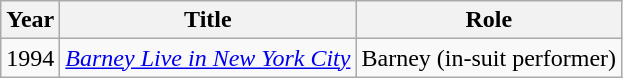<table class="wikitable sortable">
<tr>
<th>Year</th>
<th>Title</th>
<th>Role</th>
</tr>
<tr>
<td>1994</td>
<td><em><a href='#'>Barney Live in New York City</a></em></td>
<td>Barney (in-suit performer)</td>
</tr>
</table>
